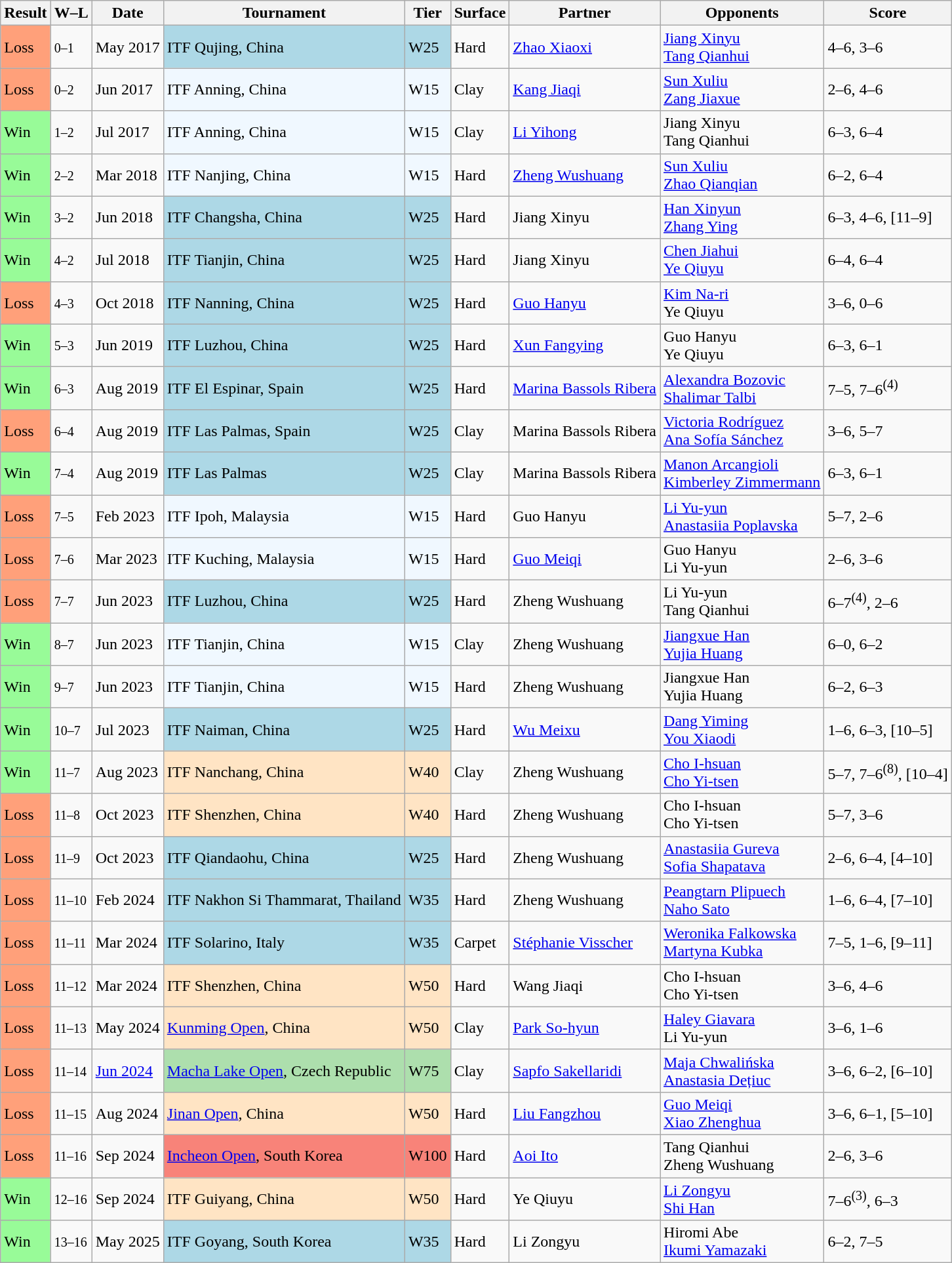<table class="sortable wikitable">
<tr>
<th>Result</th>
<th class=unsortable>W–L</th>
<th>Date</th>
<th>Tournament</th>
<th>Tier</th>
<th>Surface</th>
<th>Partner</th>
<th>Opponents</th>
<th class=unsortable>Score</th>
</tr>
<tr>
<td style="background:#ffa07a;">Loss</td>
<td><small>0–1</small></td>
<td>May 2017</td>
<td style="background:lightblue;">ITF Qujing, China</td>
<td style="background:lightblue;">W25</td>
<td>Hard</td>
<td> <a href='#'>Zhao Xiaoxi</a></td>
<td> <a href='#'>Jiang Xinyu</a> <br>  <a href='#'>Tang Qianhui</a></td>
<td>4–6, 3–6</td>
</tr>
<tr>
<td style="background:#ffa07a;">Loss</td>
<td><small>0–2</small></td>
<td>Jun 2017</td>
<td style=background:#f0f8ff>ITF Anning, China</td>
<td style=background:#f0f8ff>W15</td>
<td>Clay</td>
<td> <a href='#'>Kang Jiaqi</a></td>
<td> <a href='#'>Sun Xuliu</a> <br>  <a href='#'>Zang Jiaxue</a></td>
<td>2–6, 4–6</td>
</tr>
<tr>
<td style="background:#98fb98;">Win</td>
<td><small>1–2</small></td>
<td>Jul 2017</td>
<td style=background:#f0f8ff>ITF Anning, China</td>
<td style=background:#f0f8ff>W15</td>
<td>Clay</td>
<td> <a href='#'>Li Yihong</a></td>
<td> Jiang Xinyu <br>  Tang Qianhui</td>
<td>6–3, 6–4</td>
</tr>
<tr>
<td style="background:#98fb98;">Win</td>
<td><small>2–2</small></td>
<td>Mar 2018</td>
<td style=background:#f0f8ff>ITF Nanjing, China</td>
<td style=background:#f0f8ff>W15</td>
<td>Hard</td>
<td> <a href='#'>Zheng Wushuang</a></td>
<td> <a href='#'>Sun Xuliu</a> <br>  <a href='#'>Zhao Qianqian</a></td>
<td>6–2, 6–4</td>
</tr>
<tr>
<td style="background:#98fb98;">Win</td>
<td><small>3–2</small></td>
<td>Jun 2018</td>
<td style="background:lightblue;">ITF Changsha, China</td>
<td style="background:lightblue;">W25</td>
<td>Hard</td>
<td> Jiang Xinyu</td>
<td> <a href='#'>Han Xinyun</a> <br>  <a href='#'>Zhang Ying</a></td>
<td>6–3, 4–6, [11–9]</td>
</tr>
<tr>
<td style="background:#98fb98;">Win</td>
<td><small>4–2</small></td>
<td>Jul 2018</td>
<td style="background:lightblue;">ITF Tianjin, China</td>
<td style="background:lightblue;">W25</td>
<td>Hard</td>
<td> Jiang Xinyu</td>
<td> <a href='#'>Chen Jiahui</a> <br>  <a href='#'>Ye Qiuyu</a></td>
<td>6–4, 6–4</td>
</tr>
<tr>
<td style="background:#ffa07a;">Loss</td>
<td><small>4–3</small></td>
<td>Oct 2018</td>
<td style="background:lightblue;">ITF Nanning, China</td>
<td style="background:lightblue;">W25</td>
<td>Hard</td>
<td> <a href='#'>Guo Hanyu</a></td>
<td> <a href='#'>Kim Na-ri</a> <br>  Ye Qiuyu</td>
<td>3–6, 0–6</td>
</tr>
<tr>
<td style="background:#98fb98;">Win</td>
<td><small>5–3</small></td>
<td>Jun 2019</td>
<td style="background:lightblue;">ITF Luzhou, China</td>
<td style="background:lightblue;">W25</td>
<td>Hard</td>
<td> <a href='#'>Xun Fangying</a></td>
<td> Guo Hanyu <br>  Ye Qiuyu</td>
<td>6–3, 6–1</td>
</tr>
<tr>
<td style="background:#98fb98;">Win</td>
<td><small>6–3</small></td>
<td>Aug 2019</td>
<td style="background:lightblue;">ITF El Espinar, Spain</td>
<td style="background:lightblue;">W25</td>
<td>Hard</td>
<td> <a href='#'>Marina Bassols Ribera</a></td>
<td> <a href='#'>Alexandra Bozovic</a> <br>  <a href='#'>Shalimar Talbi</a></td>
<td>7–5, 7–6<sup>(4)</sup></td>
</tr>
<tr>
<td style="background:#ffa07a;">Loss</td>
<td><small>6–4</small></td>
<td>Aug 2019</td>
<td style="background:lightblue;">ITF Las Palmas, Spain</td>
<td style="background:lightblue;">W25</td>
<td>Clay</td>
<td> Marina Bassols Ribera</td>
<td> <a href='#'>Victoria Rodríguez</a> <br>  <a href='#'>Ana Sofía Sánchez</a></td>
<td>3–6, 5–7</td>
</tr>
<tr>
<td style="background:#98fb98;">Win</td>
<td><small>7–4</small></td>
<td>Aug 2019</td>
<td style="background:lightblue;">ITF Las Palmas</td>
<td style="background:lightblue;">W25</td>
<td>Clay</td>
<td> Marina Bassols Ribera</td>
<td> <a href='#'>Manon Arcangioli</a> <br>  <a href='#'>Kimberley Zimmermann</a></td>
<td>6–3, 6–1</td>
</tr>
<tr>
<td style="background:#ffa07a;">Loss</td>
<td><small>7–5</small></td>
<td>Feb 2023</td>
<td style=background:#f0f8ff>ITF Ipoh, Malaysia</td>
<td style=background:#f0f8ff>W15</td>
<td>Hard</td>
<td> Guo Hanyu</td>
<td> <a href='#'>Li Yu-yun</a> <br>  <a href='#'>Anastasiia Poplavska</a></td>
<td>5–7, 2–6</td>
</tr>
<tr>
<td style="background:#ffa07a;">Loss</td>
<td><small>7–6</small></td>
<td>Mar 2023</td>
<td style=background:#f0f8ff>ITF Kuching, Malaysia</td>
<td style=background:#f0f8ff>W15</td>
<td>Hard</td>
<td> <a href='#'>Guo Meiqi</a></td>
<td> Guo Hanyu <br>  Li Yu-yun</td>
<td>2–6, 3–6</td>
</tr>
<tr>
<td style="background:#ffa07a;">Loss</td>
<td><small>7–7</small></td>
<td>Jun 2023</td>
<td style="background:lightblue;">ITF Luzhou, China</td>
<td style="background:lightblue;">W25</td>
<td>Hard</td>
<td> Zheng Wushuang</td>
<td> Li Yu-yun <br>  Tang Qianhui</td>
<td>6–7<sup>(4)</sup>, 2–6</td>
</tr>
<tr>
<td style="background:#98fb98;">Win</td>
<td><small>8–7</small></td>
<td>Jun 2023</td>
<td style=background:#f0f8ff>ITF Tianjin, China</td>
<td style=background:#f0f8ff>W15</td>
<td>Clay</td>
<td> Zheng Wushuang</td>
<td> <a href='#'>Jiangxue Han</a> <br>  <a href='#'>Yujia Huang</a></td>
<td>6–0, 6–2</td>
</tr>
<tr>
<td style="background:#98fb98;">Win</td>
<td><small>9–7</small></td>
<td>Jun 2023</td>
<td style=background:#f0f8ff>ITF Tianjin, China</td>
<td style=background:#f0f8ff>W15</td>
<td>Hard</td>
<td> Zheng Wushuang</td>
<td> Jiangxue Han <br>  Yujia Huang</td>
<td>6–2, 6–3</td>
</tr>
<tr>
<td style="background:#98fb98;">Win</td>
<td><small>10–7</small></td>
<td>Jul 2023</td>
<td style="background:lightblue;">ITF Naiman, China</td>
<td style="background:lightblue;">W25</td>
<td>Hard</td>
<td> <a href='#'>Wu Meixu</a></td>
<td> <a href='#'>Dang Yiming</a> <br>  <a href='#'>You Xiaodi</a></td>
<td>1–6, 6–3, [10–5]</td>
</tr>
<tr>
<td style="background:#98fb98;">Win</td>
<td><small>11–7</small></td>
<td>Aug 2023</td>
<td style="background:#ffe4c4;">ITF Nanchang, China</td>
<td style="background:#ffe4c4;">W40</td>
<td>Clay</td>
<td> Zheng Wushuang</td>
<td> <a href='#'>Cho I-hsuan</a> <br>  <a href='#'>Cho Yi-tsen</a></td>
<td>5–7, 7–6<sup>(8)</sup>, [10–4]</td>
</tr>
<tr>
<td style="background:#ffa07a;">Loss</td>
<td><small>11–8</small></td>
<td>Oct 2023</td>
<td style="background:#ffe4c4;">ITF Shenzhen, China</td>
<td style="background:#ffe4c4;">W40</td>
<td>Hard</td>
<td> Zheng Wushuang</td>
<td> Cho I-hsuan <br>  Cho Yi-tsen</td>
<td>5–7, 3–6</td>
</tr>
<tr>
<td style="background:#ffa07a;">Loss</td>
<td><small>11–9</small></td>
<td>Oct 2023</td>
<td style="background:lightblue;">ITF Qiandaohu, China</td>
<td style="background:lightblue;">W25</td>
<td>Hard</td>
<td> Zheng Wushuang</td>
<td> <a href='#'>Anastasiia Gureva</a> <br>  <a href='#'>Sofia Shapatava</a></td>
<td>2–6, 6–4, [4–10]</td>
</tr>
<tr>
<td style="background:#ffa07a;">Loss</td>
<td><small>11–10</small></td>
<td>Feb 2024</td>
<td style="background:lightblue;">ITF Nakhon Si Thammarat, Thailand</td>
<td style="background:lightblue;">W35</td>
<td>Hard</td>
<td> Zheng Wushuang</td>
<td> <a href='#'>Peangtarn Plipuech</a> <br>  <a href='#'>Naho Sato</a></td>
<td>1–6, 6–4, [7–10]</td>
</tr>
<tr>
<td style="background:#ffa07a;">Loss</td>
<td><small>11–11</small></td>
<td>Mar 2024</td>
<td style="background:lightblue;">ITF Solarino, Italy</td>
<td style="background:lightblue;">W35</td>
<td>Carpet</td>
<td> <a href='#'>Stéphanie Visscher</a></td>
<td> <a href='#'>Weronika Falkowska</a> <br>  <a href='#'>Martyna Kubka</a></td>
<td>7–5, 1–6, [9–11]</td>
</tr>
<tr>
<td style="background:#ffa07a;">Loss</td>
<td><small>11–12</small></td>
<td>Mar 2024</td>
<td style="background:#ffe4c4;">ITF Shenzhen, China</td>
<td style="background:#ffe4c4;">W50</td>
<td>Hard</td>
<td> Wang Jiaqi</td>
<td> Cho I-hsuan <br>  Cho Yi-tsen</td>
<td>3–6, 4–6</td>
</tr>
<tr>
<td style="background:#ffa07a;">Loss</td>
<td><small>11–13</small></td>
<td>May 2024</td>
<td style="background:#ffe4c4;"><a href='#'>Kunming Open</a>, China</td>
<td style="background:#ffe4c4;">W50</td>
<td>Clay</td>
<td> <a href='#'>Park So-hyun</a></td>
<td> <a href='#'>Haley Giavara</a> <br>  Li Yu-yun</td>
<td>3–6, 1–6</td>
</tr>
<tr>
<td style="background:#ffa07a;">Loss</td>
<td><small>11–14</small></td>
<td><a href='#'>Jun 2024</a></td>
<td style="background:#addfad;"><a href='#'>Macha Lake Open</a>, Czech Republic</td>
<td style="background:#addfad;">W75</td>
<td>Clay</td>
<td> <a href='#'>Sapfo Sakellaridi</a></td>
<td> <a href='#'>Maja Chwalińska</a> <br>  <a href='#'>Anastasia Dețiuc</a></td>
<td>3–6, 6–2, [6–10]</td>
</tr>
<tr>
<td style="background:#ffa07a;">Loss</td>
<td><small>11–15</small></td>
<td>Aug 2024</td>
<td style="background:#ffe4c4;"><a href='#'>Jinan Open</a>, China</td>
<td style="background:#ffe4c4;">W50</td>
<td>Hard</td>
<td> <a href='#'>Liu Fangzhou</a></td>
<td> <a href='#'>Guo Meiqi</a> <br>  <a href='#'>Xiao Zhenghua</a></td>
<td>3–6, 6–1, [5–10]</td>
</tr>
<tr>
<td style="background:#ffa07a;">Loss</td>
<td><small>11–16</small></td>
<td>Sep 2024</td>
<td style="background:#f88379;"><a href='#'>Incheon Open</a>, South Korea</td>
<td style="background:#f88379;">W100</td>
<td>Hard</td>
<td> <a href='#'>Aoi Ito</a></td>
<td> Tang Qianhui <br>  Zheng Wushuang</td>
<td>2–6, 3–6</td>
</tr>
<tr>
<td style="background:#98fb98;">Win</td>
<td><small>12–16</small></td>
<td>Sep 2024</td>
<td style="background:#ffe4c4;">ITF Guiyang, China</td>
<td style="background:#ffe4c4;">W50</td>
<td>Hard</td>
<td> Ye Qiuyu</td>
<td> <a href='#'>Li Zongyu</a> <br>  <a href='#'>Shi Han</a></td>
<td>7–6<sup>(3)</sup>, 6–3</td>
</tr>
<tr>
<td style="background:#98fb98;">Win</td>
<td><small>13–16</small></td>
<td>May 2025</td>
<td style="background:lightblue;">ITF Goyang, South Korea</td>
<td style="background:lightblue;">W35</td>
<td>Hard</td>
<td> Li Zongyu</td>
<td> Hiromi Abe <br>  <a href='#'>Ikumi Yamazaki</a></td>
<td>6–2, 7–5</td>
</tr>
</table>
